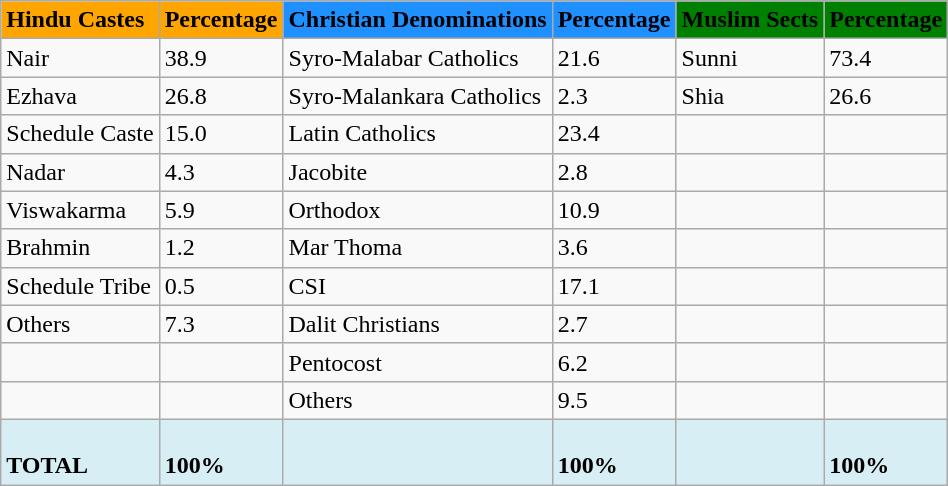<table class="wikitable">
<tr>
<td colspan="1" bgcolor="Orange"><span><strong>Hindu Castes</strong></span></td>
<td colspan="1" bgcolor="Orange"><span><strong>Percentage</strong></span></td>
<td colspan="1" bgcolor="DodgerBlue"><span><strong>Christian Denominations</strong></span></td>
<td colspan="1" bgcolor="DodgerBlue"><span><strong>Percentage</strong></span></td>
<td colspan="1" bgcolor="Green"><span><strong>Muslim Sects</strong></span></td>
<td colspan="1" bgcolor="Green"><span><strong>Percentage</strong></span></td>
</tr>
<tr>
<td>Nair</td>
<td>38.9</td>
<td>Syro-Malabar Catholics</td>
<td>21.6</td>
<td>Sunni</td>
<td>73.4</td>
</tr>
<tr>
<td>Ezhava</td>
<td>26.8</td>
<td>Syro-Malankara Catholics</td>
<td>2.3</td>
<td>Shia</td>
<td>26.6</td>
</tr>
<tr>
<td>Schedule Caste</td>
<td>15.0</td>
<td>Latin Catholics</td>
<td>23.4</td>
<td></td>
<td></td>
</tr>
<tr>
<td>Nadar</td>
<td>4.3</td>
<td>Jacobite</td>
<td>2.8</td>
<td></td>
<td></td>
</tr>
<tr>
<td>Viswakarma</td>
<td>5.9</td>
<td>Orthodox</td>
<td>10.9</td>
<td></td>
<td></td>
</tr>
<tr>
<td>Brahmin</td>
<td>1.2</td>
<td>Mar Thoma</td>
<td>3.6</td>
<td></td>
<td></td>
</tr>
<tr>
<td>Schedule Tribe</td>
<td>0.5</td>
<td>CSI</td>
<td>17.1</td>
<td></td>
<td></td>
</tr>
<tr>
<td>Others</td>
<td>7.3</td>
<td>Dalit Christians</td>
<td>2.7</td>
<td></td>
<td></td>
</tr>
<tr>
<td></td>
<td></td>
<td>Pentocost</td>
<td>6.2</td>
<td></td>
<td></td>
</tr>
<tr>
<td></td>
<td></td>
<td>Others</td>
<td>9.5</td>
<td></td>
<td></td>
</tr>
<tr>
<td style="background:#D7EEF4"><br><strong>TOTAL</strong></td>
<td style="background:#D7EEF4"><br><strong>100%</strong></td>
<td style="background:#D7EEF4"></td>
<td style="background:#D7EEF4"><br><strong>100%</strong></td>
<td style="background:#D7EEF4"></td>
<td style="background:#D7EEF4"><br><strong>100%</strong></td>
</tr>
</table>
